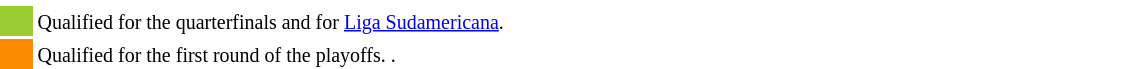<table width=60%>
<tr>
<td style="width: 20px;"></td>
<td bgcolor=#ffffff></td>
</tr>
<tr>
<td bgcolor=#9ACD32></td>
<td bgcolor=#ffffff><small>Qualified for the quarterfinals and for <a href='#'>Liga Sudamericana</a>.</small></td>
</tr>
<tr>
<td bgcolor=#FF8C00></td>
<td bgcolor=#ffffff><small>Qualified for the first round of the playoffs. .</small></td>
</tr>
</table>
